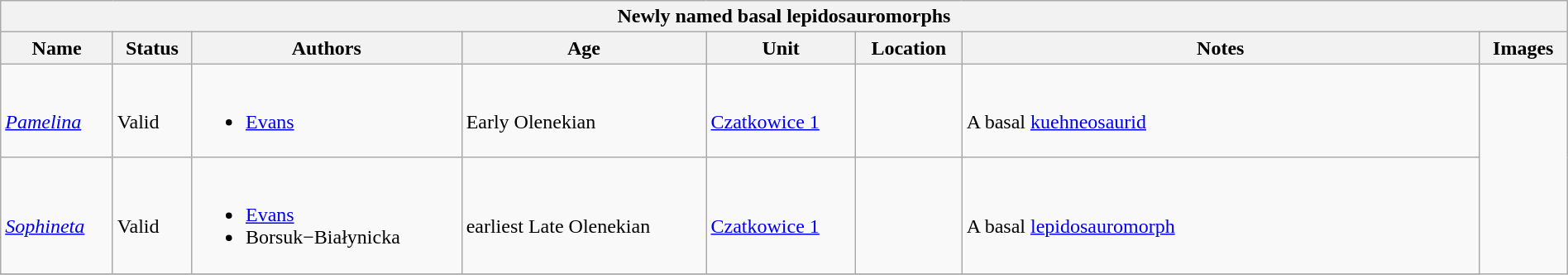<table class="wikitable sortable" align="center" width="100%">
<tr>
<th colspan="8" align="center"><strong>Newly named basal lepidosauromorphs</strong></th>
</tr>
<tr>
<th>Name</th>
<th>Status</th>
<th>Authors</th>
<th>Age</th>
<th>Unit</th>
<th>Location</th>
<th width="33%" class="unsortable">Notes</th>
<th class="unsortable">Images</th>
</tr>
<tr>
<td><br><em><a href='#'>Pamelina</a></em></td>
<td><br>Valid</td>
<td><br><ul><li><a href='#'>Evans</a></li></ul></td>
<td><br>Early Olenekian</td>
<td><br><a href='#'>Czatkowice 1</a></td>
<td><br></td>
<td><br>A basal <a href='#'>kuehneosaurid</a></td>
<td rowspan="99"></td>
</tr>
<tr>
<td><br><em><a href='#'>Sophineta</a></em></td>
<td><br>Valid</td>
<td><br><ul><li><a href='#'>Evans</a></li><li>Borsuk−Białynicka</li></ul></td>
<td><br>earliest Late Olenekian</td>
<td><br><a href='#'>Czatkowice 1</a></td>
<td><br></td>
<td><br>A basal <a href='#'>lepidosauromorph</a></td>
</tr>
<tr>
</tr>
</table>
